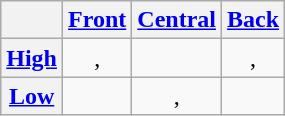<table class="wikitable" style="text-align: center;">
<tr>
<th></th>
<th><a href='#'>Front</a></th>
<th><a href='#'>Central</a></th>
<th><a href='#'>Back</a></th>
</tr>
<tr>
<th><a href='#'>High</a></th>
<td>, </td>
<td></td>
<td>, </td>
</tr>
<tr>
<th><a href='#'>Low</a></th>
<td></td>
<td>, </td>
<td></td>
</tr>
</table>
